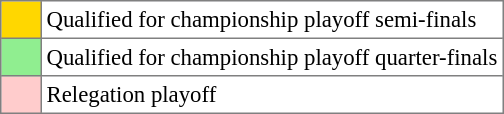<table bgcolor="#f7f8ff" cellpadding="3" cellspacing="0" border="1" style="font-size: 95%; border: gray solid 1px; border-collapse: collapse;text-align:center;">
<tr>
<td style="background: #FFD700;" width="20"></td>
<td bgcolor="#ffffff" align="left">Qualified for championship playoff semi-finals</td>
</tr>
<tr>
<td style="background: #90EE90" width="20"></td>
<td bgcolor="#ffffff" align="left">Qualified for championship playoff quarter-finals</td>
</tr>
<tr>
<td style="background: #FFCCCC" width="20"></td>
<td bgcolor="#ffffff" align="left">Relegation playoff</td>
</tr>
</table>
